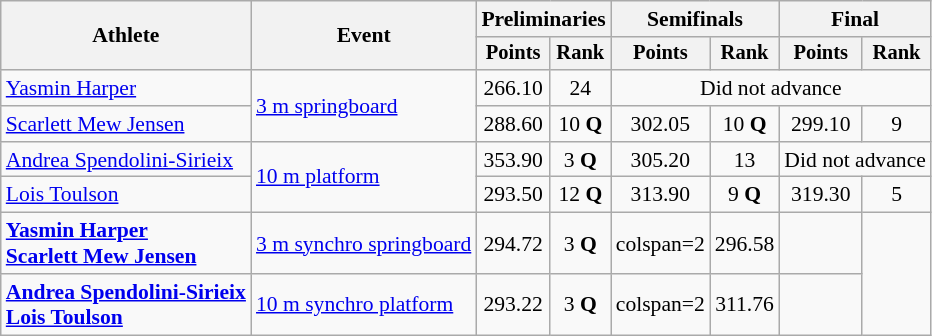<table class="wikitable" style="text-align:center; font-size:90%;">
<tr>
<th rowspan=2>Athlete</th>
<th rowspan=2>Event</th>
<th colspan=2>Preliminaries</th>
<th colspan=2>Semifinals</th>
<th colspan=2>Final</th>
</tr>
<tr style="font-size:95%">
<th>Points</th>
<th>Rank</th>
<th>Points</th>
<th>Rank</th>
<th>Points</th>
<th>Rank</th>
</tr>
<tr>
<td align=left><a href='#'>Yasmin Harper</a></td>
<td align=left rowspan=2><a href='#'>3 m springboard</a></td>
<td>266.10</td>
<td>24</td>
<td colspan=4>Did not advance</td>
</tr>
<tr>
<td align=left><a href='#'>Scarlett Mew Jensen</a></td>
<td>288.60</td>
<td>10 <strong>Q</strong></td>
<td>302.05</td>
<td>10 <strong>Q</strong></td>
<td>299.10</td>
<td>9</td>
</tr>
<tr>
<td align=left><a href='#'>Andrea Spendolini-Sirieix</a></td>
<td align=left rowspan=2><a href='#'>10 m platform</a></td>
<td>353.90</td>
<td>3 <strong>Q</strong></td>
<td>305.20</td>
<td>13</td>
<td colspan=2>Did not advance</td>
</tr>
<tr>
<td align=left><a href='#'>Lois Toulson</a></td>
<td>293.50</td>
<td>12 <strong>Q</strong></td>
<td>313.90</td>
<td>9 <strong>Q</strong></td>
<td>319.30</td>
<td>5</td>
</tr>
<tr>
<td align=left><strong><a href='#'>Yasmin Harper</a><br> <a href='#'>Scarlett Mew Jensen</a></strong></td>
<td align=left><a href='#'>3 m synchro springboard</a></td>
<td>294.72</td>
<td>3 <strong>Q</strong></td>
<td>colspan=2 </td>
<td>296.58</td>
<td></td>
</tr>
<tr>
<td align=left><strong><a href='#'>Andrea Spendolini-Sirieix</a><br> <a href='#'>Lois Toulson</a></strong></td>
<td align=left><a href='#'>10 m synchro platform</a></td>
<td>293.22</td>
<td>3 <strong>Q</strong></td>
<td>colspan=2 </td>
<td>311.76</td>
<td></td>
</tr>
</table>
